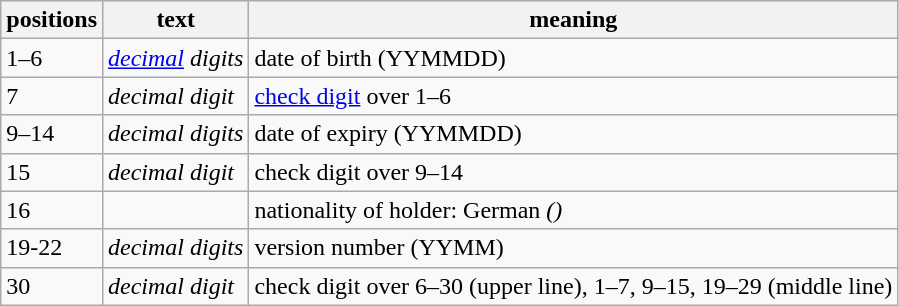<table class="wikitable">
<tr>
<th>positions</th>
<th>text</th>
<th>meaning</th>
</tr>
<tr>
<td>1–6</td>
<td><em><a href='#'>decimal</a> digits</em></td>
<td>date of birth (YYMMDD)</td>
</tr>
<tr>
<td>7</td>
<td><em>decimal digit</em></td>
<td><a href='#'>check digit</a> over 1–6</td>
</tr>
<tr>
<td>9–14</td>
<td><em>decimal digits</em></td>
<td>date of expiry (YYMMDD)</td>
</tr>
<tr>
<td>15</td>
<td><em>decimal digit</em></td>
<td>check digit over 9–14</td>
</tr>
<tr>
<td>16</td>
<td></td>
<td>nationality of holder: German <em>()</em></td>
</tr>
<tr>
<td>19-22</td>
<td><em>decimal digits</em></td>
<td>version number (YYMM)</td>
</tr>
<tr>
<td>30</td>
<td><em>decimal digit</em></td>
<td>check digit over 6–30 (upper line), 1–7, 9–15, 19–29 (middle line)</td>
</tr>
</table>
